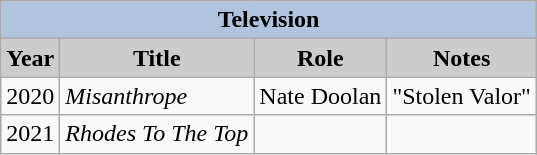<table class="wikitable sortable">
<tr style="text-align:center;">
<th colspan=4 style="background:#B0C4DE;">Television</th>
</tr>
<tr style="text-align:center;">
<th style="background:#ccc;">Year</th>
<th style="background:#ccc;">Title</th>
<th style="background:#ccc;">Role</th>
<th style="background:#ccc;">Notes</th>
</tr>
<tr>
<td>2020</td>
<td><em>Misanthrope</em></td>
<td>Nate Doolan</td>
<td>"Stolen Valor"</td>
</tr>
<tr>
<td>2021</td>
<td><em>Rhodes To The Top</em></td>
<td></td>
<td></td>
</tr>
</table>
